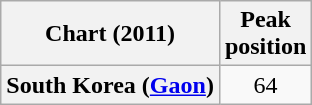<table class="wikitable plainrowheaders" style="text-align:center">
<tr>
<th scope="col">Chart (2011)</th>
<th scope="col">Peak<br>position</th>
</tr>
<tr>
<th scope="row">South Korea (<a href='#'>Gaon</a>)</th>
<td>64</td>
</tr>
</table>
